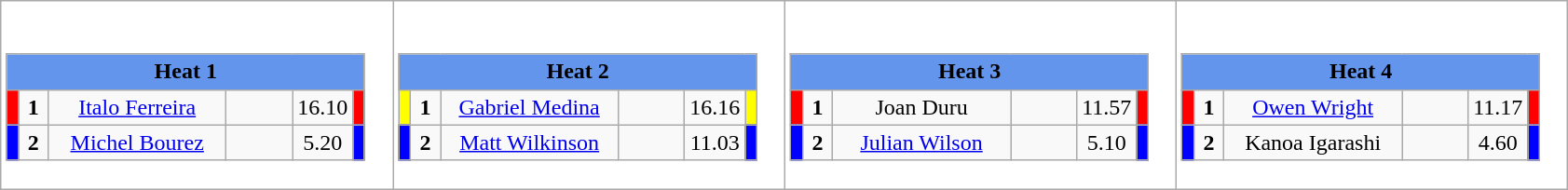<table class="wikitable" style="background:#fff;">
<tr>
<td><div><br><table class="wikitable">
<tr>
<td colspan="6" style="text-align:center; background:#6495ed;"><strong>Heat 1</strong></td>
</tr>
<tr>
<td style="width:01px; background: #f00;"></td>
<td style="width:14px; text-align:center;"><strong>1</strong></td>
<td style="width:120px; text-align:center;"><a href='#'>Italo Ferreira</a></td>
<td style="width:40px; text-align:center;"></td>
<td style="width:20px; text-align:center;">16.10</td>
<td style="width:01px; background: #f00;"></td>
</tr>
<tr>
<td style="width:01px; background: #00f;"></td>
<td style="width:14px; text-align:center;"><strong>2</strong></td>
<td style="width:120px; text-align:center;"><a href='#'>Michel Bourez</a></td>
<td style="width:40px; text-align:center;"></td>
<td style="width:20px; text-align:center;">5.20</td>
<td style="width:01px; background: #00f;"></td>
</tr>
</table>
</div></td>
<td><div><br><table class="wikitable">
<tr>
<td colspan="6" style="text-align:center; background:#6495ed;"><strong>Heat 2</strong></td>
</tr>
<tr>
<td style="width:01px; background: #ff0;"></td>
<td style="width:14px; text-align:center;"><strong>1</strong></td>
<td style="width:120px; text-align:center;"><a href='#'>Gabriel Medina</a></td>
<td style="width:40px; text-align:center;"></td>
<td style="width:20px; text-align:center;">16.16</td>
<td style="width:01px; background: #ff0;"></td>
</tr>
<tr>
<td style="width:01px; background: #00f;"></td>
<td style="width:14px; text-align:center;"><strong>2</strong></td>
<td style="width:120px; text-align:center;"><a href='#'>Matt Wilkinson</a></td>
<td style="width:40px; text-align:center;"></td>
<td style="width:20px; text-align:center;">11.03</td>
<td style="width:01px; background: #00f;"></td>
</tr>
</table>
</div></td>
<td><div><br><table class="wikitable">
<tr>
<td colspan="6" style="text-align:center; background:#6495ed;"><strong>Heat 3</strong></td>
</tr>
<tr>
<td style="width:01px; background: #f00;"></td>
<td style="width:14px; text-align:center;"><strong>1</strong></td>
<td style="width:120px; text-align:center;">Joan Duru</td>
<td style="width:40px; text-align:center;"></td>
<td style="width:20px; text-align:center;">11.57</td>
<td style="width:01px; background: #f00;"></td>
</tr>
<tr>
<td style="width:01px; background: #00f;"></td>
<td style="width:14px; text-align:center;"><strong>2</strong></td>
<td style="width:120px; text-align:center;"><a href='#'>Julian Wilson</a></td>
<td style="width:40px; text-align:center;"></td>
<td style="width:20px; text-align:center;">5.10</td>
<td style="width:01px; background: #00f;"></td>
</tr>
</table>
</div></td>
<td><div><br><table class="wikitable">
<tr>
<td colspan="6" style="text-align:center; background:#6495ed;"><strong>Heat 4</strong></td>
</tr>
<tr>
<td style="width:01px; background: #f00;"></td>
<td style="width:14px; text-align:center;"><strong>1</strong></td>
<td style="width:120px; text-align:center;"><a href='#'>Owen Wright</a></td>
<td style="width:40px; text-align:center;"></td>
<td style="width:20px; text-align:center;">11.17</td>
<td style="width:01px; background: #f00;"></td>
</tr>
<tr>
<td style="width:01px; background: #00f;"></td>
<td style="width:14px; text-align:center;"><strong>2</strong></td>
<td style="width:120px; text-align:center;">Kanoa Igarashi</td>
<td style="width:40px; text-align:center;"></td>
<td style="width:20px; text-align:center;">4.60</td>
<td style="width:01px; background: #00f;"></td>
</tr>
</table>
</div></td>
</tr>
</table>
